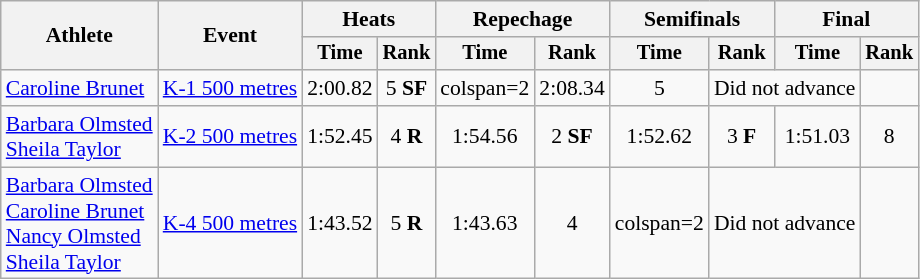<table class=wikitable style="font-size:90%">
<tr>
<th rowspan="2">Athlete</th>
<th rowspan="2">Event</th>
<th colspan=2>Heats</th>
<th colspan=2>Repechage</th>
<th colspan=2>Semifinals</th>
<th colspan=2>Final</th>
</tr>
<tr style="font-size:95%">
<th>Time</th>
<th>Rank</th>
<th>Time</th>
<th>Rank</th>
<th>Time</th>
<th>Rank</th>
<th>Time</th>
<th>Rank</th>
</tr>
<tr align=center>
<td align=left><a href='#'>Caroline Brunet</a></td>
<td align=left><a href='#'>K-1 500 metres</a></td>
<td>2:00.82</td>
<td>5 <strong>SF</strong></td>
<td>colspan=2</td>
<td>2:08.34</td>
<td>5</td>
<td colspan=2>Did not advance</td>
</tr>
<tr align=center>
<td align=left><a href='#'>Barbara Olmsted</a><br><a href='#'>Sheila Taylor</a></td>
<td align=left><a href='#'>K-2 500 metres</a></td>
<td>1:52.45</td>
<td>4 <strong>R</strong></td>
<td>1:54.56</td>
<td>2 <strong>SF</strong></td>
<td>1:52.62</td>
<td>3 <strong>F</strong></td>
<td>1:51.03</td>
<td>8</td>
</tr>
<tr align=center>
<td align=left><a href='#'>Barbara Olmsted</a><br><a href='#'>Caroline Brunet</a><br><a href='#'>Nancy Olmsted</a><br><a href='#'>Sheila Taylor</a></td>
<td align=left><a href='#'>K-4 500 metres</a></td>
<td>1:43.52</td>
<td>5 <strong>R</strong></td>
<td>1:43.63</td>
<td>4</td>
<td>colspan=2</td>
<td colspan=2>Did not advance</td>
</tr>
</table>
